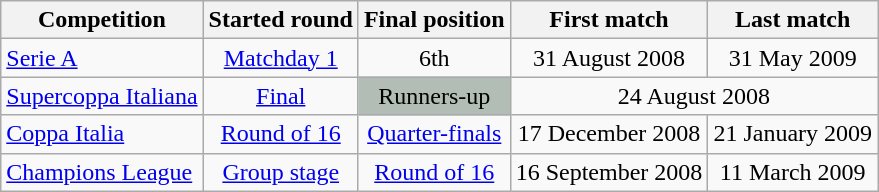<table class=wikitable style=text-align:center; width:730px;>
<tr>
<th style=text-align:center; width:150px;>Competition</th>
<th style=text-align:center; width:100px;>Started round</th>
<th style=text-align:center; width:100px;>Final position</th>
<th style=text-align:center; width:150px;>First match</th>
<th style=text-align:center; width:140px;>Last match</th>
</tr>
<tr>
<td style=text-align:left;><a href='#'>Serie A</a></td>
<td><a href='#'>Matchday 1</a></td>
<td>6th</td>
<td>31 August 2008</td>
<td>31 May 2009</td>
</tr>
<tr>
<td style=text-align:left;><a href='#'>Supercoppa Italiana</a></td>
<td><a href='#'>Final</a></td>
<td style=background:#B2BEB5;>Runners-up</td>
<td colspan=2>24 August 2008</td>
</tr>
<tr>
<td style=text-align:left;><a href='#'>Coppa Italia</a></td>
<td><a href='#'>Round of 16</a></td>
<td><a href='#'>Quarter-finals</a></td>
<td>17 December 2008</td>
<td>21 January 2009</td>
</tr>
<tr>
<td style=text-align:left;><a href='#'>Champions League</a></td>
<td><a href='#'>Group stage</a></td>
<td><a href='#'>Round of 16</a></td>
<td>16 September 2008</td>
<td>11 March 2009</td>
</tr>
</table>
